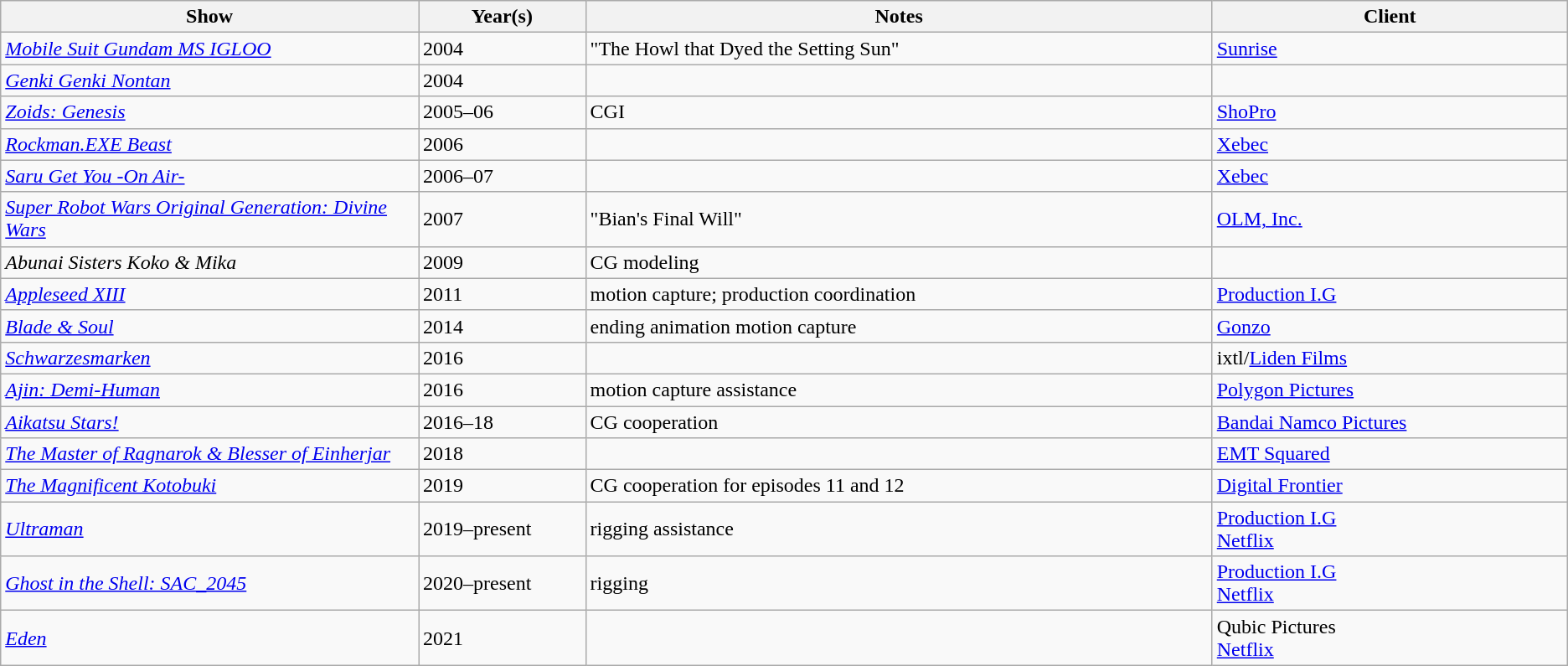<table class="wikitable sortable" style="width: auto style="width:75%; table-layout: fixed">
<tr>
<th style="width:20%;">Show</th>
<th style="width:8%;">Year(s)</th>
<th style="width:30%;" class="unsortable">Notes</th>
<th style="width:17%;">Client</th>
</tr>
<tr>
<td><em><a href='#'>Mobile Suit Gundam MS IGLOO</a></em></td>
<td>2004</td>
<td>"The Howl that Dyed the Setting Sun"</td>
<td><a href='#'>Sunrise</a></td>
</tr>
<tr>
<td><em><a href='#'>Genki Genki Nontan</a></em></td>
<td>2004</td>
<td></td>
<td></td>
</tr>
<tr>
<td><em><a href='#'>Zoids: Genesis</a></em></td>
<td>2005–06</td>
<td>CGI</td>
<td><a href='#'>ShoPro</a></td>
</tr>
<tr>
<td><em><a href='#'>Rockman.EXE Beast</a></em></td>
<td>2006</td>
<td></td>
<td><a href='#'>Xebec</a></td>
</tr>
<tr>
<td><em><a href='#'>Saru Get You -On Air-</a></em></td>
<td>2006–07</td>
<td></td>
<td><a href='#'>Xebec</a></td>
</tr>
<tr>
<td><em><a href='#'>Super Robot Wars Original Generation: Divine Wars</a></em></td>
<td>2007</td>
<td>"Bian's Final Will"</td>
<td><a href='#'>OLM, Inc.</a></td>
</tr>
<tr>
<td><em>Abunai Sisters Koko & Mika</em></td>
<td>2009</td>
<td>CG modeling</td>
<td></td>
</tr>
<tr>
<td><em><a href='#'>Appleseed XIII</a></em></td>
<td>2011</td>
<td>motion capture; production coordination</td>
<td><a href='#'>Production I.G</a></td>
</tr>
<tr>
<td><em><a href='#'>Blade & Soul</a></em></td>
<td>2014</td>
<td>ending animation motion capture</td>
<td><a href='#'>Gonzo</a></td>
</tr>
<tr>
<td><em><a href='#'>Schwarzesmarken</a></em></td>
<td>2016</td>
<td></td>
<td>ixtl/<a href='#'>Liden Films</a></td>
</tr>
<tr>
<td><em><a href='#'>Ajin: Demi-Human</a></em></td>
<td>2016</td>
<td>motion capture assistance</td>
<td><a href='#'>Polygon Pictures</a></td>
</tr>
<tr>
<td><em><a href='#'>Aikatsu Stars!</a></em></td>
<td>2016–18</td>
<td>CG cooperation</td>
<td><a href='#'>Bandai Namco Pictures</a></td>
</tr>
<tr>
<td><em><a href='#'>The Master of Ragnarok & Blesser of Einherjar</a></em></td>
<td>2018</td>
<td></td>
<td><a href='#'>EMT Squared</a></td>
</tr>
<tr>
<td><em><a href='#'>The Magnificent Kotobuki</a></em></td>
<td>2019</td>
<td>CG cooperation for episodes 11 and 12</td>
<td><a href='#'>Digital Frontier</a></td>
</tr>
<tr>
<td><em><a href='#'>Ultraman</a></em></td>
<td>2019–present</td>
<td>rigging assistance</td>
<td><a href='#'>Production I.G</a><br><a href='#'>Netflix</a></td>
</tr>
<tr>
<td><em><a href='#'>Ghost in the Shell: SAC_2045</a></em></td>
<td>2020–present</td>
<td>rigging</td>
<td><a href='#'>Production I.G</a><br><a href='#'>Netflix</a></td>
</tr>
<tr>
<td><em><a href='#'>Eden</a></em></td>
<td>2021</td>
<td></td>
<td>Qubic Pictures<br><a href='#'>Netflix</a></td>
</tr>
</table>
